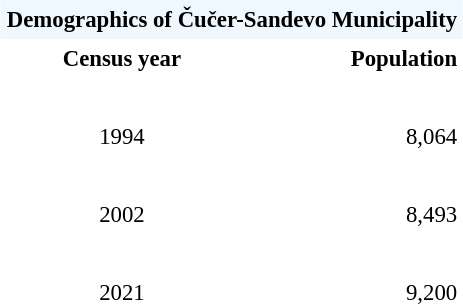<table class="toccolours" align="center" cellpadding="4" cellspacing="0" style="margin:0 0 1em 1em; font-size:95%">
<tr>
<th colspan=2 bgcolor="#F0F8FF" align="center">Demographics of <strong>Čučer-Sandevo Municipality</strong></th>
<th></th>
</tr>
<tr>
<th>Census year</th>
<th align="right">Population</th>
</tr>
<tr>
<td colspan=3><br></td>
</tr>
<tr>
<td align="center">1994</td>
<td align="right">8,064</td>
</tr>
<tr>
<td colspan=3><br></td>
</tr>
<tr>
<td align="center">2002</td>
<td align="right">8,493</td>
</tr>
<tr>
<td colspan=3><br></td>
</tr>
<tr>
<td align="center">2021</td>
<td align="right">9,200</td>
</tr>
<tr>
</tr>
</table>
